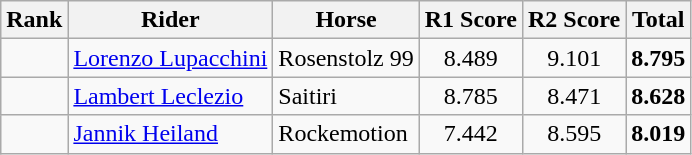<table class="wikitable sortable" style="text-align:center">
<tr>
<th>Rank</th>
<th>Rider</th>
<th>Horse</th>
<th>R1 Score</th>
<th>R2 Score</th>
<th>Total</th>
</tr>
<tr>
<td></td>
<td align="left"> <a href='#'>Lorenzo Lupacchini</a></td>
<td align="left">Rosenstolz 99</td>
<td>8.489</td>
<td>9.101</td>
<td><strong>8.795</strong></td>
</tr>
<tr>
<td></td>
<td align="left"> <a href='#'>Lambert Leclezio</a></td>
<td align="left">Saitiri</td>
<td>8.785</td>
<td>8.471</td>
<td><strong>8.628</strong></td>
</tr>
<tr>
<td></td>
<td align="left"> <a href='#'>Jannik Heiland</a></td>
<td align="left">Rockemotion</td>
<td>7.442</td>
<td>8.595</td>
<td><strong>8.019</strong></td>
</tr>
</table>
